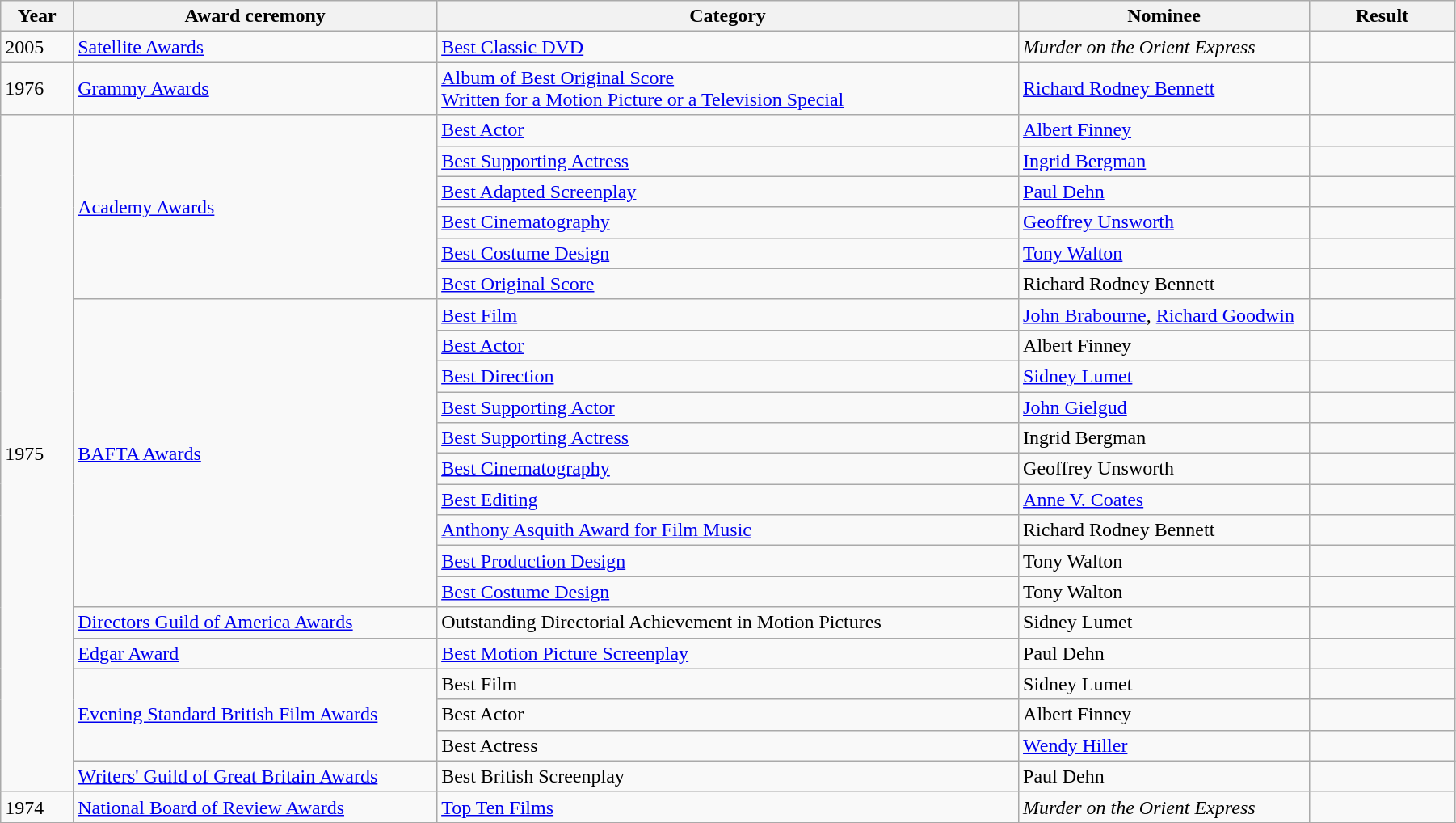<table class="wikitable" width="95%">
<tr>
<th width="5%">Year</th>
<th width="25%">Award ceremony</th>
<th width="40%">Category</th>
<th width="20%">Nominee</th>
<th width="10%">Result</th>
</tr>
<tr>
<td>2005</td>
<td><a href='#'>Satellite Awards</a></td>
<td><a href='#'>Best Classic DVD</a></td>
<td><em>Murder on the Orient Express</em></td>
<td></td>
</tr>
<tr>
<td>1976</td>
<td><a href='#'>Grammy Awards</a></td>
<td><a href='#'>Album of Best Original Score<br>Written for a Motion Picture or a Television Special</a></td>
<td><a href='#'>Richard Rodney Bennett</a></td>
<td></td>
</tr>
<tr>
<td rowspan="22">1975</td>
<td rowspan=6><a href='#'>Academy Awards</a></td>
<td><a href='#'>Best Actor</a></td>
<td><a href='#'>Albert Finney</a></td>
<td></td>
</tr>
<tr>
<td><a href='#'>Best Supporting Actress</a></td>
<td><a href='#'>Ingrid Bergman</a></td>
<td></td>
</tr>
<tr>
<td><a href='#'>Best Adapted Screenplay</a></td>
<td><a href='#'>Paul Dehn</a></td>
<td></td>
</tr>
<tr>
<td><a href='#'>Best Cinematography</a></td>
<td><a href='#'>Geoffrey Unsworth</a></td>
<td></td>
</tr>
<tr>
<td><a href='#'>Best Costume Design</a></td>
<td><a href='#'>Tony Walton</a></td>
<td></td>
</tr>
<tr>
<td><a href='#'>Best Original Score</a></td>
<td>Richard Rodney Bennett</td>
<td></td>
</tr>
<tr>
<td rowspan=10><a href='#'>BAFTA Awards</a></td>
<td><a href='#'>Best Film</a></td>
<td><a href='#'>John Brabourne</a>, <a href='#'>Richard Goodwin</a></td>
<td></td>
</tr>
<tr>
<td><a href='#'>Best Actor</a></td>
<td>Albert Finney</td>
<td></td>
</tr>
<tr>
<td><a href='#'>Best Direction</a></td>
<td><a href='#'>Sidney Lumet</a></td>
<td></td>
</tr>
<tr>
<td><a href='#'>Best Supporting Actor</a></td>
<td><a href='#'>John Gielgud</a></td>
<td></td>
</tr>
<tr>
<td><a href='#'>Best Supporting Actress</a></td>
<td>Ingrid Bergman</td>
<td></td>
</tr>
<tr>
<td><a href='#'>Best Cinematography</a></td>
<td>Geoffrey Unsworth</td>
<td></td>
</tr>
<tr>
<td><a href='#'>Best Editing</a></td>
<td><a href='#'>Anne V. Coates</a></td>
<td></td>
</tr>
<tr>
<td><a href='#'>Anthony Asquith Award for Film Music</a></td>
<td>Richard Rodney Bennett</td>
<td></td>
</tr>
<tr>
<td><a href='#'>Best Production Design</a></td>
<td>Tony Walton</td>
<td></td>
</tr>
<tr>
<td><a href='#'>Best Costume Design</a></td>
<td>Tony Walton</td>
<td></td>
</tr>
<tr>
<td><a href='#'>Directors Guild of America Awards</a></td>
<td>Outstanding Directorial Achievement in Motion Pictures</td>
<td>Sidney Lumet</td>
<td></td>
</tr>
<tr>
<td><a href='#'>Edgar Award</a></td>
<td><a href='#'>Best Motion Picture Screenplay</a></td>
<td>Paul Dehn</td>
<td></td>
</tr>
<tr>
<td rowspan=3><a href='#'>Evening Standard British Film Awards</a></td>
<td>Best Film</td>
<td>Sidney Lumet</td>
<td></td>
</tr>
<tr>
<td>Best Actor</td>
<td>Albert Finney</td>
<td></td>
</tr>
<tr>
<td>Best Actress</td>
<td><a href='#'>Wendy Hiller</a></td>
<td></td>
</tr>
<tr>
<td><a href='#'>Writers' Guild of Great Britain Awards</a></td>
<td>Best British Screenplay</td>
<td>Paul Dehn</td>
<td></td>
</tr>
<tr>
<td>1974</td>
<td><a href='#'>National Board of Review Awards</a></td>
<td><a href='#'>Top Ten Films</a></td>
<td><em>Murder on the Orient Express</em></td>
<td></td>
</tr>
<tr>
</tr>
</table>
